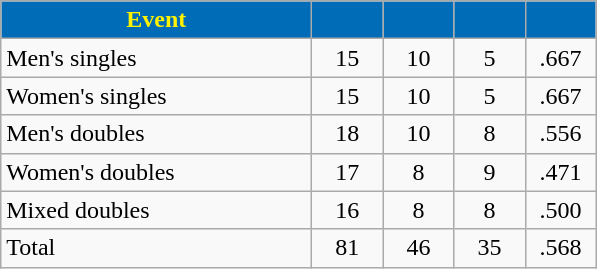<table class="wikitable" style="text-align:center">
<tr>
<th style="background:#006bb6; color:#fff200" width="200px">Event</th>
<th style="background:#006bb6; color:#fff200" width="40px"></th>
<th style="background:#006bb6; color:#fff200" width="40px"></th>
<th style="background:#006bb6; color:#fff200" width="40px"></th>
<th style="background:#006bb6; color:#fff200" width="40px"></th>
</tr>
<tr>
<td style="text-align:left">Men's singles</td>
<td>15</td>
<td>10</td>
<td>5</td>
<td>.667</td>
</tr>
<tr>
<td style="text-align:left">Women's singles</td>
<td>15</td>
<td>10</td>
<td>5</td>
<td>.667</td>
</tr>
<tr>
<td style="text-align:left">Men's doubles</td>
<td>18</td>
<td>10</td>
<td>8</td>
<td>.556</td>
</tr>
<tr>
<td style="text-align:left">Women's doubles</td>
<td>17</td>
<td>8</td>
<td>9</td>
<td>.471</td>
</tr>
<tr>
<td style="text-align:left">Mixed doubles</td>
<td>16</td>
<td>8</td>
<td>8</td>
<td>.500</td>
</tr>
<tr>
<td style="text-align:left">Total</td>
<td>81</td>
<td>46</td>
<td>35</td>
<td>.568</td>
</tr>
</table>
